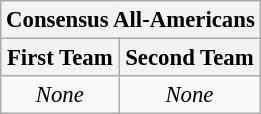<table class="wikitable" style="font-size: 95%; text-align: center;">
<tr>
<th Colspan=2>Consensus All-Americans</th>
</tr>
<tr>
<th>First Team</th>
<th>Second Team</th>
</tr>
<tr>
<td><em>None</em></td>
<td><em>None</em></td>
</tr>
</table>
